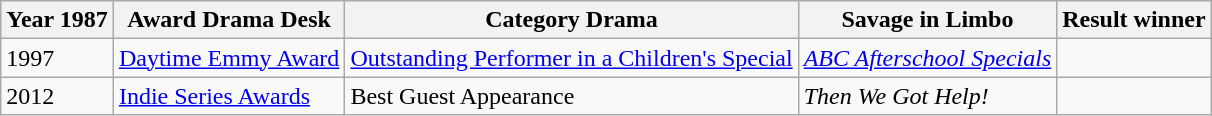<table class="wikitable sortable">
<tr>
<th>Year 1987</th>
<th>Award Drama Desk</th>
<th>Category Drama</th>
<th>Savage in Limbo</th>
<th>Result winner</th>
</tr>
<tr>
<td>1997</td>
<td><a href='#'>Daytime Emmy Award</a></td>
<td><a href='#'>Outstanding Performer in a Children's Special</a></td>
<td><em><a href='#'>ABC Afterschool Specials</a></em></td>
<td></td>
</tr>
<tr>
<td>2012</td>
<td><a href='#'>Indie Series Awards</a></td>
<td>Best Guest Appearance</td>
<td><em>Then We Got Help!</em></td>
<td></td>
</tr>
</table>
